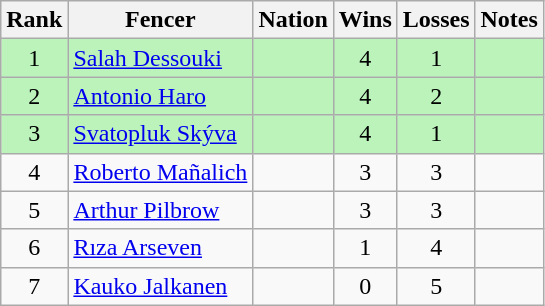<table class="wikitable sortable" style="text-align: center;">
<tr>
<th>Rank</th>
<th>Fencer</th>
<th>Nation</th>
<th>Wins</th>
<th>Losses</th>
<th>Notes</th>
</tr>
<tr style="background:#bbf3bb;">
<td>1</td>
<td align=left><a href='#'>Salah Dessouki</a></td>
<td align=left></td>
<td>4</td>
<td>1</td>
<td></td>
</tr>
<tr style="background:#bbf3bb;">
<td>2</td>
<td align=left><a href='#'>Antonio Haro</a></td>
<td align=left></td>
<td>4</td>
<td>2</td>
<td></td>
</tr>
<tr style="background:#bbf3bb;">
<td>3</td>
<td align=left><a href='#'>Svatopluk Skýva</a></td>
<td align=left></td>
<td>4</td>
<td>1</td>
<td></td>
</tr>
<tr>
<td>4</td>
<td align=left><a href='#'>Roberto Mañalich</a></td>
<td align=left></td>
<td>3</td>
<td>3</td>
<td></td>
</tr>
<tr>
<td>5</td>
<td align=left><a href='#'>Arthur Pilbrow</a></td>
<td align=left></td>
<td>3</td>
<td>3</td>
<td></td>
</tr>
<tr>
<td>6</td>
<td align=left><a href='#'>Rıza Arseven</a></td>
<td align=left></td>
<td>1</td>
<td>4</td>
<td></td>
</tr>
<tr>
<td>7</td>
<td align=left><a href='#'>Kauko Jalkanen</a></td>
<td align=left></td>
<td>0</td>
<td>5</td>
<td></td>
</tr>
</table>
